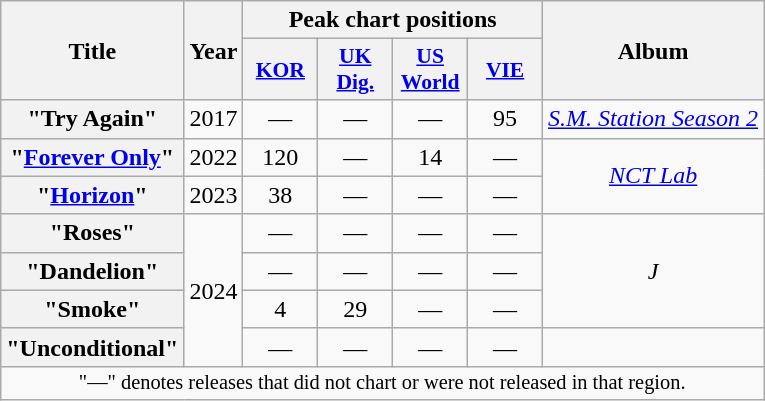<table class="wikitable plainrowheaders" style="text-align:center">
<tr>
<th scope="col" rowspan="2">Title</th>
<th scope="col" rowspan="2">Year</th>
<th scope="col" colspan="4">Peak chart positions</th>
<th scope="col" rowspan="2">Album</th>
</tr>
<tr>
<th scope="col" style="width:3em;font-size:90%"><a href='#'>KOR</a><br></th>
<th scope="col" style="width:3em;font-size:90%"><a href='#'>UK Dig.</a><br></th>
<th style="width:3em;font-size:90%"><a href='#'>US<br>World</a><br></th>
<th scope="col" style="width:3em;font-size:90%"><a href='#'>VIE</a><br></th>
</tr>
<tr>
<th scope="row">"Try Again" <br></th>
<td>2017</td>
<td>—</td>
<td>—</td>
<td>—</td>
<td>95</td>
<td><a href='#'><em>S.M. Station Season 2</em></a></td>
</tr>
<tr>
<th scope="row">"<a href='#'>Forever Only</a>"</th>
<td>2022</td>
<td>120</td>
<td>—</td>
<td>14</td>
<td>—</td>
<td rowspan="2"><em><a href='#'>NCT Lab</a></em></td>
</tr>
<tr>
<th scope="row">"<a href='#'>Horizon</a>"</th>
<td>2023</td>
<td>38</td>
<td>—</td>
<td>—</td>
<td>—</td>
</tr>
<tr>
<th scope="row">"Roses"</th>
<td rowspan="4">2024</td>
<td>—</td>
<td>—</td>
<td>—</td>
<td>—</td>
<td rowspan="3"><em>J</em></td>
</tr>
<tr>
<th scope="row">"Dandelion"</th>
<td>—</td>
<td>—</td>
<td>—</td>
<td>—</td>
</tr>
<tr>
<th scope="row">"Smoke"</th>
<td>4</td>
<td>29</td>
<td>—</td>
<td>—</td>
</tr>
<tr>
<th scope="row">"Unconditional"</th>
<td>—</td>
<td>—</td>
<td>—</td>
<td>—</td>
<td></td>
</tr>
<tr>
<td colspan="7" style="font-size:85%">"—" denotes releases that did not chart or were not released in that region.</td>
</tr>
</table>
